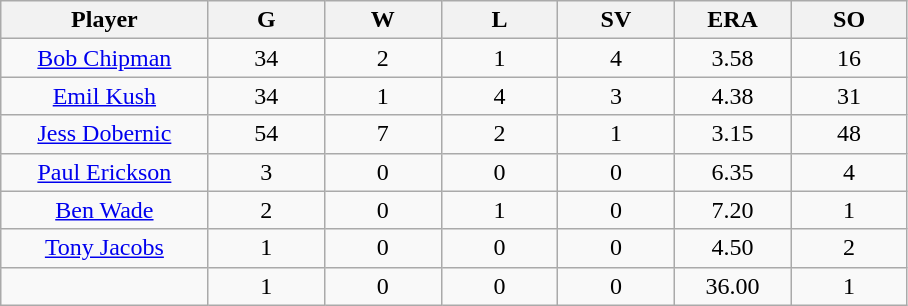<table class="wikitable sortable" style="text-align:center;">
<tr>
<th bgcolor="#DDDDFF" width="16%">Player</th>
<th bgcolor="#DDDDFF" width="9%">G</th>
<th bgcolor="#DDDDFF" width="9%">W</th>
<th bgcolor="#DDDDFF" width="9%">L</th>
<th bgcolor="#DDDDFF" width="9%">SV</th>
<th bgcolor="#DDDDFF" width="9%">ERA</th>
<th bgcolor="#DDDDFF" width="9%">SO</th>
</tr>
<tr>
<td><a href='#'>Bob Chipman</a></td>
<td>34</td>
<td>2</td>
<td>1</td>
<td>4</td>
<td>3.58</td>
<td>16</td>
</tr>
<tr>
<td><a href='#'>Emil Kush</a></td>
<td>34</td>
<td>1</td>
<td>4</td>
<td>3</td>
<td>4.38</td>
<td>31</td>
</tr>
<tr>
<td><a href='#'>Jess Dobernic</a></td>
<td>54</td>
<td>7</td>
<td>2</td>
<td>1</td>
<td>3.15</td>
<td>48</td>
</tr>
<tr>
<td><a href='#'>Paul Erickson</a></td>
<td>3</td>
<td>0</td>
<td>0</td>
<td>0</td>
<td>6.35</td>
<td>4</td>
</tr>
<tr>
<td><a href='#'>Ben Wade</a></td>
<td>2</td>
<td>0</td>
<td>1</td>
<td>0</td>
<td>7.20</td>
<td>1</td>
</tr>
<tr>
<td><a href='#'>Tony Jacobs</a></td>
<td>1</td>
<td>0</td>
<td>0</td>
<td>0</td>
<td>4.50</td>
<td>2</td>
</tr>
<tr>
<td></td>
<td>1</td>
<td>0</td>
<td>0</td>
<td>0</td>
<td>36.00</td>
<td>1</td>
</tr>
</table>
